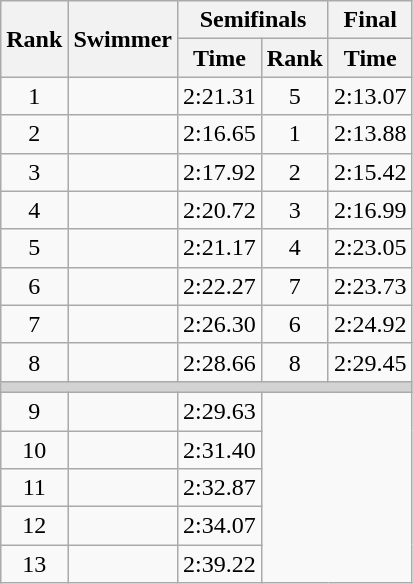<table class="wikitable" style="text-align:center;">
<tr>
<th rowspan="2">Rank</th>
<th rowspan="2">Swimmer</th>
<th colspan="2">Semifinals</th>
<th>Final</th>
</tr>
<tr>
<th>Time</th>
<th>Rank</th>
<th>Time</th>
</tr>
<tr>
<td>1</td>
<td align="left"></td>
<td>2:21.31</td>
<td>5</td>
<td>2:13.07</td>
</tr>
<tr>
<td>2</td>
<td align=left></td>
<td>2:16.65</td>
<td>1</td>
<td>2:13.88</td>
</tr>
<tr>
<td>3</td>
<td align=left></td>
<td>2:17.92</td>
<td>2</td>
<td>2:15.42</td>
</tr>
<tr>
<td>4</td>
<td align=left></td>
<td>2:20.72</td>
<td>3</td>
<td>2:16.99</td>
</tr>
<tr>
<td>5</td>
<td align=left></td>
<td>2:21.17</td>
<td>4</td>
<td>2:23.05</td>
</tr>
<tr>
<td>6</td>
<td align=left></td>
<td>2:22.27</td>
<td>7</td>
<td>2:23.73</td>
</tr>
<tr>
<td>7</td>
<td align=left></td>
<td>2:26.30</td>
<td>6</td>
<td>2:24.92</td>
</tr>
<tr>
<td>8</td>
<td align=left></td>
<td>2:28.66</td>
<td>8</td>
<td>2:29.45</td>
</tr>
<tr>
<td colspan=5 bgcolor=lightgray></td>
</tr>
<tr>
<td>9</td>
<td align="left"></td>
<td>2:29.63</td>
<td colspan="2" rowspan=10></td>
</tr>
<tr>
<td>10</td>
<td align="left"></td>
<td>2:31.40</td>
</tr>
<tr>
<td>11</td>
<td align="left"></td>
<td>2:32.87</td>
</tr>
<tr>
<td>12</td>
<td align="left"></td>
<td>2:34.07</td>
</tr>
<tr>
<td>13</td>
<td align="left"></td>
<td>2:39.22</td>
</tr>
</table>
